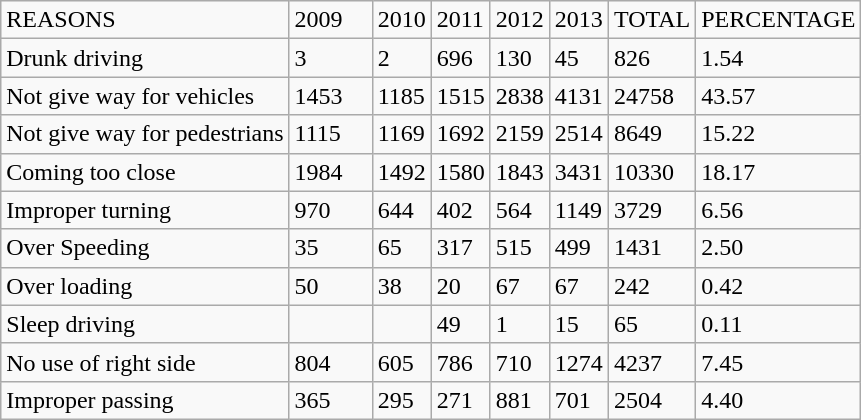<table class="wikitable">
<tr>
<td>REASONS</td>
<td>2009</td>
<td>2010</td>
<td>2011</td>
<td>2012</td>
<td>2013</td>
<td>TOTAL</td>
<td>PERCENTAGE</td>
</tr>
<tr>
<td>Drunk driving</td>
<td>3</td>
<td>2</td>
<td>696</td>
<td>130</td>
<td>45</td>
<td>826</td>
<td>1.54</td>
</tr>
<tr>
<td>Not give way for vehicles</td>
<td>1453  </td>
<td>1185</td>
<td>1515</td>
<td>2838</td>
<td>4131</td>
<td>24758</td>
<td>43.57</td>
</tr>
<tr>
<td>Not give way for pedestrians</td>
<td>1115</td>
<td>1169</td>
<td>1692</td>
<td>2159</td>
<td>2514</td>
<td>8649</td>
<td>15.22</td>
</tr>
<tr>
<td>Coming too close</td>
<td>1984    </td>
<td>1492</td>
<td>1580</td>
<td>1843</td>
<td>3431</td>
<td>10330</td>
<td>18.17</td>
</tr>
<tr>
<td>Improper turning</td>
<td>970  </td>
<td>644</td>
<td>402</td>
<td>564</td>
<td>1149</td>
<td>3729</td>
<td>6.56</td>
</tr>
<tr>
<td>Over Speeding</td>
<td>35    </td>
<td>65</td>
<td>317</td>
<td>515</td>
<td>499</td>
<td>1431</td>
<td>2.50</td>
</tr>
<tr>
<td>Over loading</td>
<td>50    </td>
<td>38</td>
<td>20</td>
<td>67</td>
<td>67</td>
<td>242</td>
<td>0.42</td>
</tr>
<tr>
<td>Sleep driving</td>
<td></td>
<td></td>
<td>49</td>
<td>1</td>
<td>15</td>
<td>65</td>
<td>0.11</td>
</tr>
<tr>
<td>No use of right side</td>
<td>804    </td>
<td>605</td>
<td>786</td>
<td>710</td>
<td>1274</td>
<td>4237</td>
<td>7.45</td>
</tr>
<tr>
<td>Improper passing</td>
<td>365    </td>
<td>295</td>
<td>271</td>
<td>881</td>
<td>701</td>
<td>2504</td>
<td>4.40</td>
</tr>
</table>
